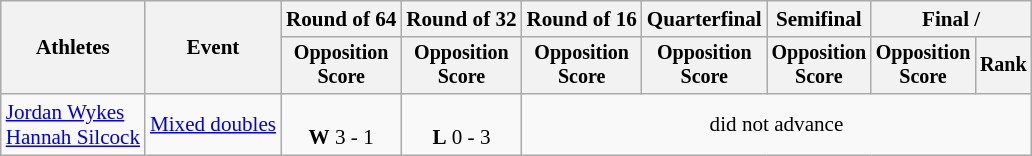<table class=wikitable style=font-size:88%;text-align:center>
<tr>
<th rowspan=2>Athletes</th>
<th rowspan=2>Event</th>
<th>Round of 64</th>
<th>Round of 32</th>
<th>Round of 16</th>
<th>Quarterfinal</th>
<th>Semifinal</th>
<th colspan=2>Final / </th>
</tr>
<tr style=font-size:95%>
<th>Opposition<br>Score</th>
<th>Opposition<br>Score</th>
<th>Opposition<br>Score</th>
<th>Opposition<br>Score</th>
<th>Opposition<br>Score</th>
<th>Opposition<br>Score</th>
<th>Rank</th>
</tr>
<tr>
<td align=left><a href='#'>Jordan Wykes</a><br><a href='#'>Hannah Silcock</a></td>
<td align=left><a href='#'>Mixed doubles</a></td>
<td><br><strong>W</strong> 3 - 1</td>
<td><br><strong>L</strong> 0 - 3</td>
<td colspan=5>did not advance</td>
</tr>
</table>
